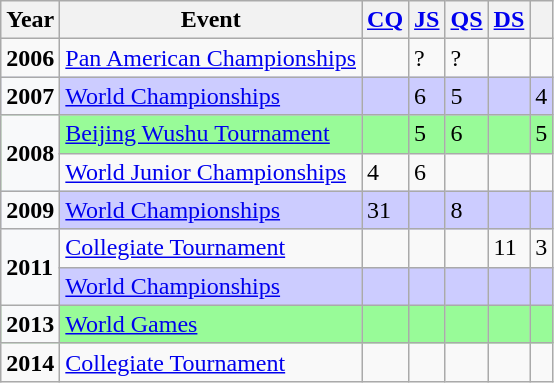<table class="wikitable">
<tr>
<th align="center">Year</th>
<th align="center">Event</th>
<th><a href='#'>CQ</a></th>
<th><a href='#'>JS</a></th>
<th><a href='#'>QS</a></th>
<th><a href='#'>DS</a></th>
<th></th>
</tr>
<tr>
<td><strong>2006</strong></td>
<td><a href='#'>Pan American Championships</a></td>
<td></td>
<td>?</td>
<td>?</td>
<td></td>
<td></td>
</tr>
<tr style="background:#ccf">
<td style="background:#f8f9fa"><strong>2007</strong></td>
<td align="left"><a href='#'>World Championships</a></td>
<td></td>
<td>6</td>
<td>5</td>
<td></td>
<td>4</td>
</tr>
<tr style="background:#98fb98" |>
<td style="background:#f8f9fa" rowspan="2"><strong>2008</strong></td>
<td align="left"><a href='#'>Beijing Wushu Tournament</a></td>
<td></td>
<td>5</td>
<td>6</td>
<td></td>
<td>5</td>
</tr>
<tr>
<td align="left"><a href='#'>World Junior Championships</a></td>
<td>4</td>
<td>6</td>
<td></td>
<td></td>
<td></td>
</tr>
<tr style="background:#ccf">
<td style="background:#f8f9fa"><strong>2009</strong></td>
<td><a href='#'>World Championships</a></td>
<td>31</td>
<td></td>
<td>8</td>
<td></td>
<td></td>
</tr>
<tr>
<td style="background:#f8f9fa" rowspan="2"><strong>2011</strong></td>
<td><a href='#'>Collegiate Tournament</a></td>
<td></td>
<td></td>
<td></td>
<td>11</td>
<td>3</td>
</tr>
<tr style="background:#ccf">
<td align="left"><a href='#'>World Championships</a></td>
<td></td>
<td></td>
<td></td>
<td></td>
<td></td>
</tr>
<tr style="background:#98fb98" |>
<td style="background:#f8f9fa"><strong>2013</strong></td>
<td><a href='#'>World Games</a></td>
<td></td>
<td></td>
<td></td>
<td></td>
<td></td>
</tr>
<tr>
<td><strong>2014</strong></td>
<td><a href='#'>Collegiate Tournament</a></td>
<td></td>
<td></td>
<td></td>
<td></td>
<td></td>
</tr>
</table>
